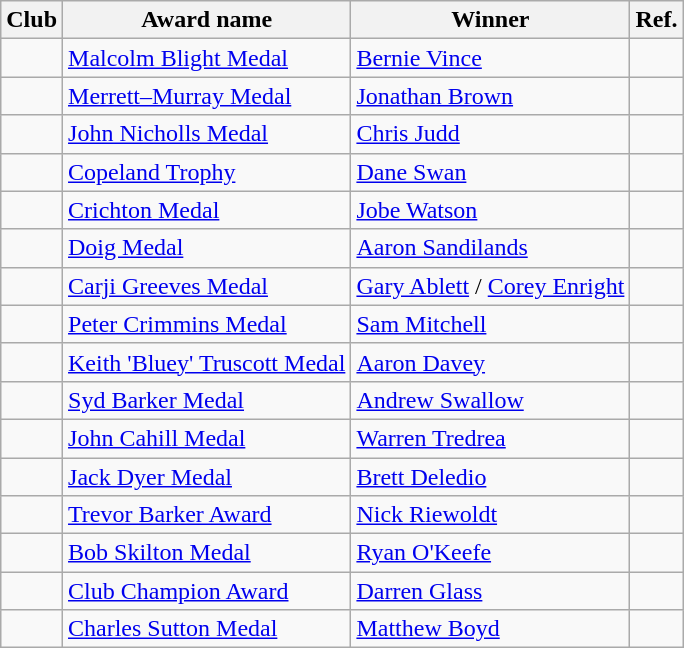<table class="wikitable">
<tr>
<th>Club</th>
<th>Award name</th>
<th>Winner</th>
<th class=unsortable>Ref.</th>
</tr>
<tr>
<td></td>
<td><a href='#'>Malcolm Blight Medal</a></td>
<td><a href='#'>Bernie Vince</a></td>
<td></td>
</tr>
<tr>
<td></td>
<td><a href='#'>Merrett–Murray Medal</a></td>
<td><a href='#'>Jonathan Brown</a></td>
<td></td>
</tr>
<tr>
<td></td>
<td><a href='#'>John Nicholls Medal</a></td>
<td><a href='#'>Chris Judd</a></td>
<td></td>
</tr>
<tr>
<td></td>
<td><a href='#'>Copeland Trophy</a></td>
<td><a href='#'>Dane Swan</a></td>
<td></td>
</tr>
<tr>
<td></td>
<td><a href='#'>Crichton Medal</a></td>
<td><a href='#'>Jobe Watson</a></td>
<td></td>
</tr>
<tr>
<td></td>
<td><a href='#'>Doig Medal</a></td>
<td><a href='#'>Aaron Sandilands</a></td>
<td></td>
</tr>
<tr>
<td></td>
<td><a href='#'>Carji Greeves Medal</a></td>
<td><a href='#'>Gary Ablett</a> / <a href='#'>Corey Enright</a></td>
<td></td>
</tr>
<tr>
<td></td>
<td><a href='#'>Peter Crimmins Medal</a></td>
<td><a href='#'>Sam Mitchell</a></td>
<td></td>
</tr>
<tr>
<td></td>
<td><a href='#'>Keith 'Bluey' Truscott Medal</a></td>
<td><a href='#'>Aaron Davey</a></td>
<td></td>
</tr>
<tr>
<td></td>
<td><a href='#'>Syd Barker Medal</a></td>
<td><a href='#'>Andrew Swallow</a></td>
<td></td>
</tr>
<tr>
<td></td>
<td><a href='#'>John Cahill Medal</a></td>
<td><a href='#'>Warren Tredrea</a></td>
<td></td>
</tr>
<tr>
<td></td>
<td><a href='#'>Jack Dyer Medal</a></td>
<td><a href='#'>Brett Deledio</a></td>
<td></td>
</tr>
<tr>
<td></td>
<td><a href='#'>Trevor Barker Award</a></td>
<td><a href='#'>Nick Riewoldt</a></td>
<td></td>
</tr>
<tr>
<td></td>
<td><a href='#'>Bob Skilton Medal</a></td>
<td><a href='#'>Ryan O'Keefe</a></td>
<td></td>
</tr>
<tr>
<td></td>
<td><a href='#'>Club Champion Award</a></td>
<td><a href='#'>Darren Glass</a></td>
<td></td>
</tr>
<tr>
<td></td>
<td><a href='#'>Charles Sutton Medal</a></td>
<td><a href='#'>Matthew Boyd</a></td>
<td></td>
</tr>
</table>
